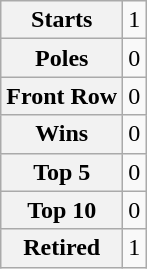<table class="wikitable" style="text-align:center">
<tr>
<th>Starts</th>
<td>1</td>
</tr>
<tr>
<th>Poles</th>
<td>0</td>
</tr>
<tr>
<th>Front Row</th>
<td>0</td>
</tr>
<tr>
<th>Wins</th>
<td>0</td>
</tr>
<tr>
<th>Top 5</th>
<td>0</td>
</tr>
<tr>
<th>Top 10</th>
<td>0</td>
</tr>
<tr>
<th>Retired</th>
<td>1</td>
</tr>
</table>
